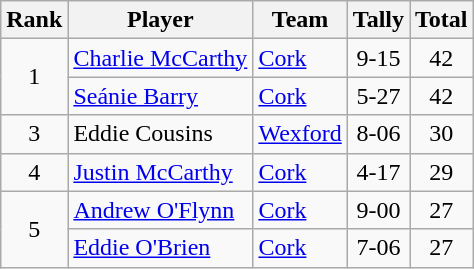<table class="wikitable">
<tr>
<th>Rank</th>
<th>Player</th>
<th>Team</th>
<th>Tally</th>
<th>Total</th>
</tr>
<tr>
<td rowspan=2 align=center>1</td>
<td><a href='#'>Charlie McCarthy</a></td>
<td><a href='#'>Cork</a></td>
<td align=center>9-15</td>
<td align=center>42</td>
</tr>
<tr>
<td><a href='#'>Seánie Barry</a></td>
<td><a href='#'>Cork</a></td>
<td align=center>5-27</td>
<td align=center>42</td>
</tr>
<tr>
<td rowspan=1 align=center>3</td>
<td>Eddie Cousins</td>
<td><a href='#'>Wexford</a></td>
<td align=center>8-06</td>
<td align=center>30</td>
</tr>
<tr>
<td rowspan=1 align=center>4</td>
<td><a href='#'>Justin McCarthy</a></td>
<td><a href='#'>Cork</a></td>
<td align=center>4-17</td>
<td align=center>29</td>
</tr>
<tr>
<td rowspan=2 align=center>5</td>
<td><a href='#'>Andrew O'Flynn</a></td>
<td><a href='#'>Cork</a></td>
<td align=center>9-00</td>
<td align=center>27</td>
</tr>
<tr>
<td><a href='#'>Eddie O'Brien</a></td>
<td><a href='#'>Cork</a></td>
<td align=center>7-06</td>
<td align=center>27</td>
</tr>
</table>
